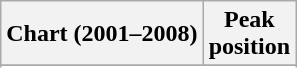<table class="wikitable sortable plainrowheaders" style="text-align:center">
<tr>
<th scope="col">Chart (2001–2008)</th>
<th scope="col">Peak<br>position</th>
</tr>
<tr>
</tr>
<tr>
</tr>
<tr>
</tr>
<tr>
</tr>
<tr>
</tr>
<tr>
</tr>
<tr>
</tr>
<tr>
</tr>
<tr>
</tr>
<tr>
</tr>
<tr>
</tr>
<tr>
</tr>
<tr>
</tr>
<tr>
</tr>
<tr>
</tr>
</table>
